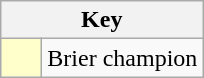<table class="wikitable" style="text-align: center;">
<tr>
<th colspan=2>Key</th>
</tr>
<tr>
<td style="background:#ffffcc; width:20px;"></td>
<td align=left>Brier champion</td>
</tr>
</table>
